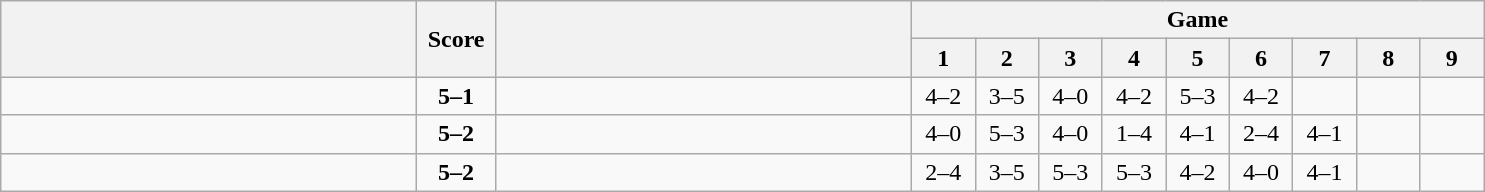<table class="wikitable" style="text-align: center;">
<tr>
<th rowspan=2 align="right" width="270"></th>
<th rowspan=2 width="45">Score</th>
<th rowspan=2 align="left" width="270"></th>
<th colspan=9>Game</th>
</tr>
<tr>
<th width="35">1</th>
<th width="35">2</th>
<th width="35">3</th>
<th width="35">4</th>
<th width="35">5</th>
<th width="35">6</th>
<th width="35">7</th>
<th width="35">8</th>
<th width="35">9</th>
</tr>
<tr>
<td align=left><strong><br></strong></td>
<td align=center><strong>5–1</strong></td>
<td align=left><br></td>
<td>4–2</td>
<td>3–5</td>
<td>4–0</td>
<td>4–2</td>
<td>5–3</td>
<td>4–2</td>
<td></td>
<td></td>
<td></td>
</tr>
<tr>
<td align=left><strong><br></strong></td>
<td align=center><strong>5–2</strong></td>
<td align=left><br></td>
<td>4–0</td>
<td>5–3</td>
<td>4–0</td>
<td>1–4</td>
<td>4–1</td>
<td>2–4</td>
<td>4–1</td>
<td></td>
<td></td>
</tr>
<tr>
<td align=left><strong><br></strong></td>
<td align=center><strong>5–2</strong></td>
<td align=left><br></td>
<td>2–4</td>
<td>3–5</td>
<td>5–3</td>
<td>5–3</td>
<td>4–2</td>
<td>4–0</td>
<td>4–1</td>
<td></td>
<td></td>
</tr>
</table>
